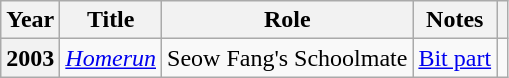<table class="wikitable sortable plainrowheaders">
<tr>
<th scope="col">Year</th>
<th scope="col">Title</th>
<th scope="col">Role</th>
<th scope="col" class="unsortable">Notes</th>
<th scope="col" class="unsortable"></th>
</tr>
<tr>
<th scope="row">2003</th>
<td><em><a href='#'>Homerun</a></em></td>
<td>Seow Fang's Schoolmate</td>
<td><a href='#'>Bit part</a></td>
<td></td>
</tr>
</table>
